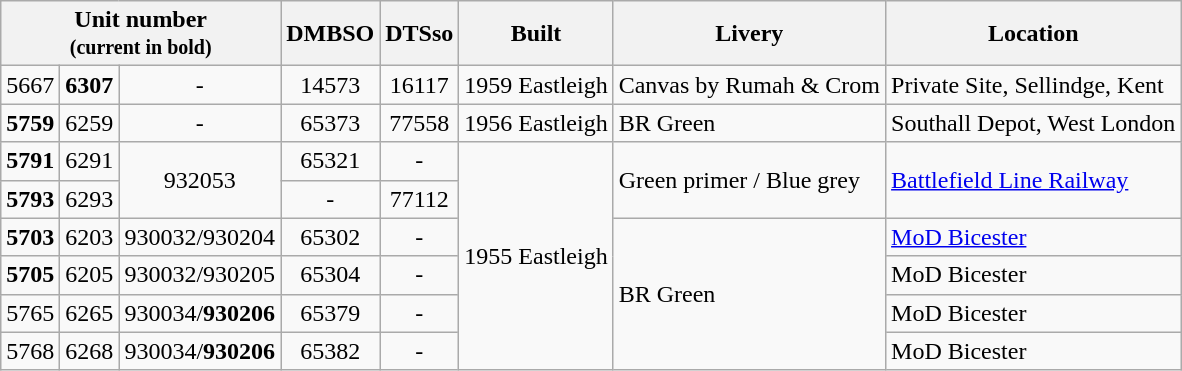<table class="wikitable">
<tr>
<th colspan=3>Unit number <br><small>(current in bold)</small></th>
<th>DMBSO</th>
<th>DTSso</th>
<th>Built</th>
<th>Livery</th>
<th>Location</th>
</tr>
<tr>
<td align=center>5667</td>
<td align=center><strong>6307</strong></td>
<td align=center>-</td>
<td align=center>14573</td>
<td align=center>16117</td>
<td>1959 Eastleigh</td>
<td>Canvas by Rumah & Crom</td>
<td>Private Site, Sellindge, Kent</td>
</tr>
<tr>
<td align=center><strong>5759</strong></td>
<td align=center>6259</td>
<td align=center>-</td>
<td align=center>65373</td>
<td align=center>77558</td>
<td>1956 Eastleigh</td>
<td>BR Green</td>
<td>Southall Depot, West London</td>
</tr>
<tr>
<td align=center><strong>5791</strong></td>
<td align=center>6291</td>
<td align=center rowspan=2>932053</td>
<td align=center>65321</td>
<td align=center>-</td>
<td rowspan="6">1955 Eastleigh</td>
<td rowspan=2>Green primer / Blue grey</td>
<td rowspan=2><a href='#'>Battlefield Line Railway</a></td>
</tr>
<tr>
<td align=center><strong>5793</strong></td>
<td align=center>6293</td>
<td align=center>-</td>
<td align=center>77112</td>
</tr>
<tr>
<td align=center><strong>5703</strong></td>
<td align=center>6203</td>
<td align=center>930032/930204</td>
<td align=center>65302</td>
<td align=center>-</td>
<td rowspan="4">BR Green</td>
<td><a href='#'>MoD Bicester</a></td>
</tr>
<tr>
<td align=center><strong>5705</strong></td>
<td align=center>6205</td>
<td align=center>930032/930205</td>
<td align=center>65304</td>
<td align=center>-</td>
<td>MoD Bicester</td>
</tr>
<tr>
<td align=center>5765</td>
<td align=center>6265</td>
<td align=center>930034/<strong>930206</strong></td>
<td align=center>65379</td>
<td align=center>-</td>
<td>MoD Bicester</td>
</tr>
<tr>
<td align="center">5768</td>
<td align="center">6268</td>
<td align="center">930034/<strong>930206</strong></td>
<td align="center">65382</td>
<td align="center">-</td>
<td>MoD Bicester</td>
</tr>
</table>
